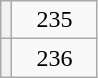<table class="wikitable">
<tr>
<th></th>
<td style="padding-left: 1em; padding-right: 1em">235</td>
</tr>
<tr>
<th></th>
<td style="padding-left: 1em; padding-right: 1em">236</td>
</tr>
</table>
